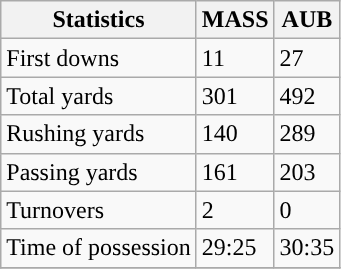<table class="wikitable" style="float: left;">
<tr>
<th>Statistics</th>
<th>MASS</th>
<th>AUB</th>
</tr>
<tr>
<td>First downs</td>
<td>11</td>
<td>27</td>
</tr>
<tr>
<td>Total yards</td>
<td>301</td>
<td>492</td>
</tr>
<tr>
<td>Rushing yards</td>
<td>140</td>
<td>289</td>
</tr>
<tr>
<td>Passing yards</td>
<td>161</td>
<td>203</td>
</tr>
<tr>
<td>Turnovers</td>
<td>2</td>
<td>0</td>
</tr>
<tr>
<td>Time of possession</td>
<td>29:25</td>
<td>30:35</td>
</tr>
<tr>
</tr>
</table>
